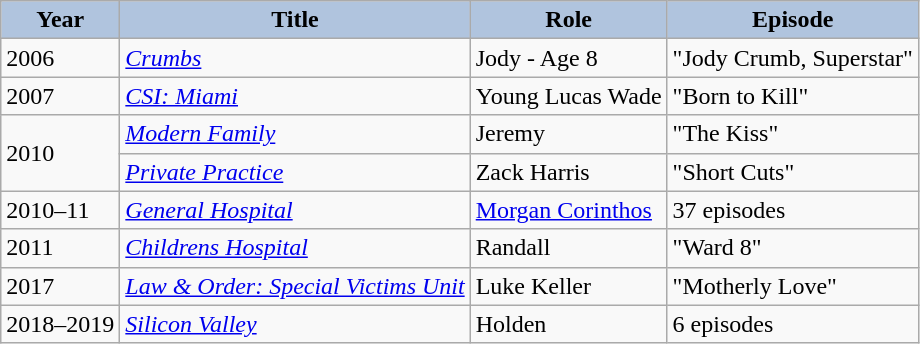<table class="wikitable sortable">
<tr>
<th style="background:#B0C4DE;text-align:center;">Year</th>
<th style="background:#B0C4DE;text-align:center;">Title</th>
<th style="background:#B0C4DE;text-align:center;">Role</th>
<th class="unsortable" style="background:#B0C4DE;text-align:center;">Episode</th>
</tr>
<tr>
<td>2006</td>
<td><em><a href='#'>Crumbs</a></em></td>
<td>Jody - Age 8</td>
<td>"Jody Crumb, Superstar"</td>
</tr>
<tr>
<td>2007</td>
<td><em><a href='#'>CSI: Miami</a></em></td>
<td>Young Lucas Wade</td>
<td>"Born to Kill"</td>
</tr>
<tr>
<td rowspan="2">2010</td>
<td><em><a href='#'>Modern Family</a></em></td>
<td>Jeremy</td>
<td>"The Kiss"</td>
</tr>
<tr>
<td><em><a href='#'>Private Practice</a></em></td>
<td>Zack Harris</td>
<td>"Short Cuts"</td>
</tr>
<tr>
<td>2010–11</td>
<td><em><a href='#'>General Hospital</a></em></td>
<td><a href='#'>Morgan Corinthos</a></td>
<td>37 episodes</td>
</tr>
<tr>
<td>2011</td>
<td><em><a href='#'>Childrens Hospital</a></em></td>
<td>Randall</td>
<td>"Ward 8"</td>
</tr>
<tr>
<td>2017</td>
<td><em><a href='#'>Law & Order: Special Victims Unit</a></em></td>
<td>Luke Keller</td>
<td>"Motherly Love"</td>
</tr>
<tr>
<td>2018–2019</td>
<td><em><a href='#'>Silicon Valley</a></em></td>
<td>Holden</td>
<td>6 episodes</td>
</tr>
</table>
